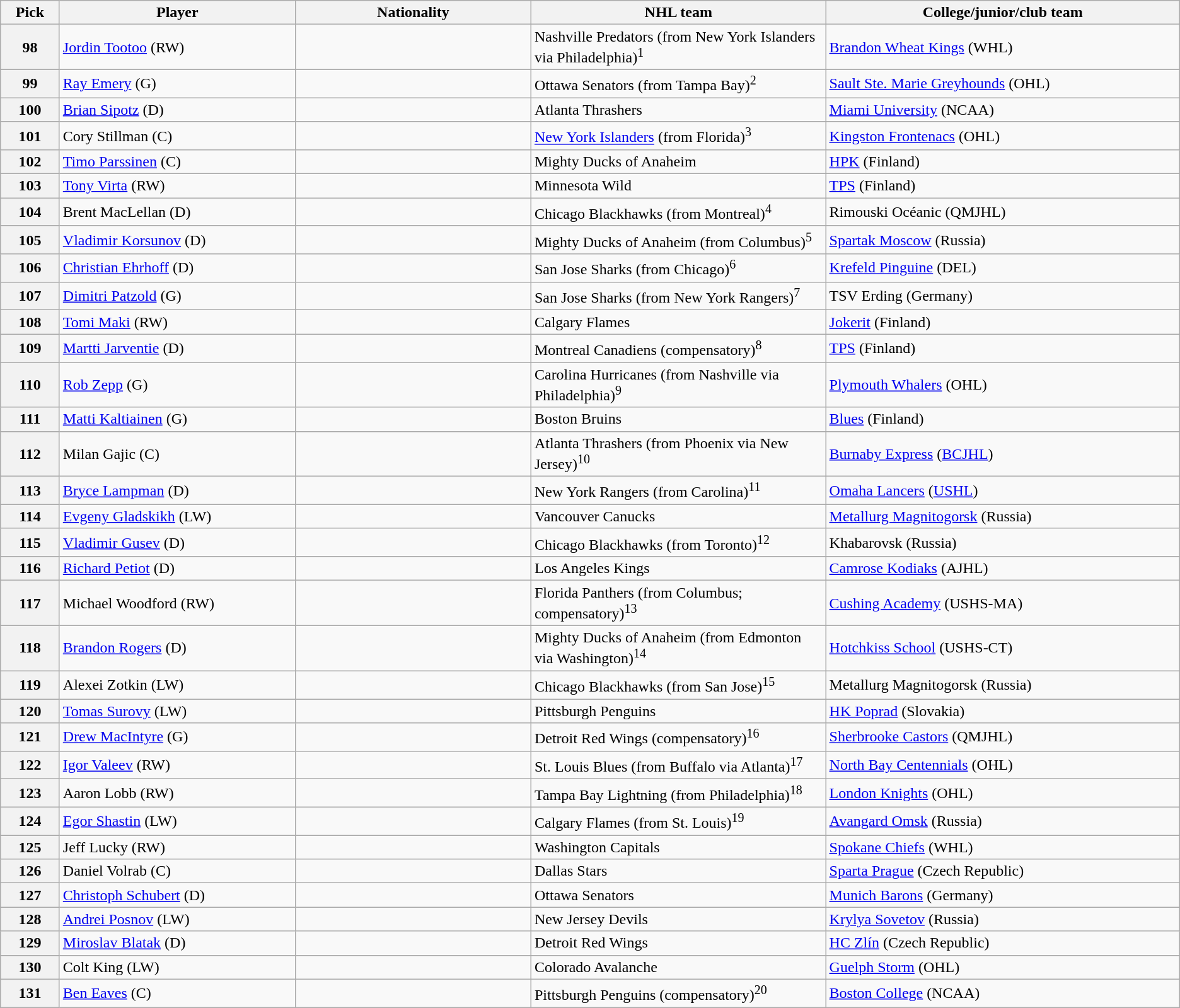<table class="wikitable">
<tr>
<th bgcolor="#DDDDFF" width="5%">Pick</th>
<th bgcolor="#DDDDFF" width="20%">Player</th>
<th bgcolor="#DDDDFF" width="20%">Nationality</th>
<th bgcolor="#DDDDFF" width="25%">NHL team</th>
<th bgcolor="#DDDDFF" width="30%">College/junior/club team</th>
</tr>
<tr>
<th>98</th>
<td><a href='#'>Jordin Tootoo</a> (RW)</td>
<td></td>
<td>Nashville Predators (from New York Islanders via Philadelphia)<sup>1</sup></td>
<td><a href='#'>Brandon Wheat Kings</a> (WHL)</td>
</tr>
<tr>
<th>99</th>
<td><a href='#'>Ray Emery</a> (G)</td>
<td></td>
<td>Ottawa Senators (from Tampa Bay)<sup>2</sup></td>
<td><a href='#'>Sault Ste. Marie Greyhounds</a> (OHL)</td>
</tr>
<tr>
<th>100</th>
<td><a href='#'>Brian Sipotz</a> (D)</td>
<td></td>
<td>Atlanta Thrashers</td>
<td><a href='#'>Miami University</a> (NCAA)</td>
</tr>
<tr>
<th>101</th>
<td>Cory Stillman (C)</td>
<td></td>
<td><a href='#'>New York Islanders</a> (from Florida)<sup>3</sup></td>
<td><a href='#'>Kingston Frontenacs</a> (OHL)</td>
</tr>
<tr>
<th>102</th>
<td><a href='#'>Timo Parssinen</a> (C)</td>
<td></td>
<td>Mighty Ducks of Anaheim</td>
<td><a href='#'>HPK</a> (Finland)</td>
</tr>
<tr>
<th>103</th>
<td><a href='#'>Tony Virta</a> (RW)</td>
<td></td>
<td>Minnesota Wild</td>
<td><a href='#'>TPS</a> (Finland)</td>
</tr>
<tr>
<th>104</th>
<td>Brent MacLellan (D)</td>
<td></td>
<td>Chicago Blackhawks (from Montreal)<sup>4</sup></td>
<td>Rimouski Océanic (QMJHL)</td>
</tr>
<tr>
<th>105</th>
<td><a href='#'>Vladimir Korsunov</a> (D)</td>
<td></td>
<td>Mighty Ducks of Anaheim (from Columbus)<sup>5</sup></td>
<td><a href='#'>Spartak Moscow</a> (Russia)</td>
</tr>
<tr>
<th>106</th>
<td><a href='#'>Christian Ehrhoff</a> (D)</td>
<td></td>
<td>San Jose Sharks (from Chicago)<sup>6</sup></td>
<td><a href='#'>Krefeld Pinguine</a> (DEL)</td>
</tr>
<tr>
<th>107</th>
<td><a href='#'>Dimitri Patzold</a> (G)</td>
<td></td>
<td>San Jose Sharks (from New York Rangers)<sup>7</sup></td>
<td>TSV Erding (Germany)</td>
</tr>
<tr>
<th>108</th>
<td><a href='#'>Tomi Maki</a> (RW)</td>
<td></td>
<td>Calgary Flames</td>
<td><a href='#'>Jokerit</a> (Finland)</td>
</tr>
<tr>
<th>109</th>
<td><a href='#'>Martti Jarventie</a> (D)</td>
<td></td>
<td>Montreal Canadiens (compensatory)<sup>8</sup></td>
<td><a href='#'>TPS</a> (Finland)</td>
</tr>
<tr>
<th>110</th>
<td><a href='#'>Rob Zepp</a> (G)</td>
<td></td>
<td>Carolina Hurricanes (from Nashville via Philadelphia)<sup>9</sup></td>
<td><a href='#'>Plymouth Whalers</a> (OHL)</td>
</tr>
<tr>
<th>111</th>
<td><a href='#'>Matti Kaltiainen</a> (G)</td>
<td></td>
<td>Boston Bruins</td>
<td><a href='#'>Blues</a> (Finland)</td>
</tr>
<tr>
<th>112</th>
<td>Milan Gajic (C)</td>
<td></td>
<td>Atlanta Thrashers (from Phoenix via New Jersey)<sup>10</sup></td>
<td><a href='#'>Burnaby Express</a> (<a href='#'>BCJHL</a>)</td>
</tr>
<tr>
<th>113</th>
<td><a href='#'>Bryce Lampman</a> (D)</td>
<td></td>
<td>New York Rangers (from Carolina)<sup>11</sup></td>
<td><a href='#'>Omaha Lancers</a> (<a href='#'>USHL</a>)</td>
</tr>
<tr>
<th>114</th>
<td><a href='#'>Evgeny Gladskikh</a> (LW)</td>
<td></td>
<td>Vancouver Canucks</td>
<td><a href='#'>Metallurg Magnitogorsk</a> (Russia)</td>
</tr>
<tr>
<th>115</th>
<td><a href='#'>Vladimir Gusev</a> (D)</td>
<td></td>
<td>Chicago Blackhawks (from Toronto)<sup>12</sup></td>
<td>Khabarovsk (Russia)</td>
</tr>
<tr>
<th>116</th>
<td><a href='#'>Richard Petiot</a> (D)</td>
<td></td>
<td>Los Angeles Kings</td>
<td><a href='#'>Camrose Kodiaks</a> (AJHL)</td>
</tr>
<tr>
<th>117</th>
<td>Michael Woodford (RW)</td>
<td></td>
<td>Florida Panthers (from Columbus; compensatory)<sup>13</sup></td>
<td><a href='#'>Cushing Academy</a> (USHS-MA)</td>
</tr>
<tr>
<th>118</th>
<td><a href='#'>Brandon Rogers</a> (D)</td>
<td></td>
<td>Mighty Ducks of Anaheim (from Edmonton via Washington)<sup>14</sup></td>
<td><a href='#'>Hotchkiss School</a> (USHS-CT)</td>
</tr>
<tr>
<th>119</th>
<td>Alexei Zotkin (LW)</td>
<td></td>
<td>Chicago Blackhawks (from San Jose)<sup>15</sup></td>
<td>Metallurg Magnitogorsk (Russia)</td>
</tr>
<tr>
<th>120</th>
<td><a href='#'>Tomas Surovy</a> (LW)</td>
<td></td>
<td>Pittsburgh Penguins</td>
<td><a href='#'>HK Poprad</a> (Slovakia)</td>
</tr>
<tr>
<th>121</th>
<td><a href='#'>Drew MacIntyre</a> (G)</td>
<td></td>
<td>Detroit Red Wings (compensatory)<sup>16</sup></td>
<td><a href='#'>Sherbrooke Castors</a> (QMJHL)</td>
</tr>
<tr>
<th>122</th>
<td><a href='#'>Igor Valeev</a> (RW)</td>
<td></td>
<td>St. Louis Blues (from Buffalo via Atlanta)<sup>17</sup></td>
<td><a href='#'>North Bay Centennials</a> (OHL)</td>
</tr>
<tr>
<th>123</th>
<td>Aaron Lobb (RW)</td>
<td></td>
<td>Tampa Bay Lightning (from Philadelphia)<sup>18</sup></td>
<td><a href='#'>London Knights</a> (OHL)</td>
</tr>
<tr>
<th>124</th>
<td><a href='#'>Egor Shastin</a> (LW)</td>
<td></td>
<td>Calgary Flames (from St. Louis)<sup>19</sup></td>
<td><a href='#'>Avangard Omsk</a> (Russia)</td>
</tr>
<tr>
<th>125</th>
<td>Jeff Lucky (RW)</td>
<td></td>
<td>Washington Capitals</td>
<td><a href='#'>Spokane Chiefs</a> (WHL)</td>
</tr>
<tr>
<th>126</th>
<td>Daniel Volrab (C)</td>
<td></td>
<td>Dallas Stars</td>
<td><a href='#'>Sparta Prague</a> (Czech Republic)</td>
</tr>
<tr>
<th>127</th>
<td><a href='#'>Christoph Schubert</a> (D)</td>
<td></td>
<td>Ottawa Senators</td>
<td><a href='#'>Munich Barons</a> (Germany)</td>
</tr>
<tr>
<th>128</th>
<td><a href='#'>Andrei Posnov</a> (LW)</td>
<td></td>
<td>New Jersey Devils</td>
<td><a href='#'>Krylya Sovetov</a> (Russia)</td>
</tr>
<tr>
<th>129</th>
<td><a href='#'>Miroslav Blatak</a> (D)</td>
<td></td>
<td>Detroit Red Wings</td>
<td><a href='#'>HC Zlín</a> (Czech Republic)</td>
</tr>
<tr>
<th>130</th>
<td>Colt King (LW)</td>
<td></td>
<td>Colorado Avalanche</td>
<td><a href='#'>Guelph Storm</a> (OHL)</td>
</tr>
<tr>
<th>131</th>
<td><a href='#'>Ben Eaves</a> (C)</td>
<td></td>
<td>Pittsburgh Penguins (compensatory)<sup>20</sup></td>
<td><a href='#'>Boston College</a> (NCAA)</td>
</tr>
</table>
